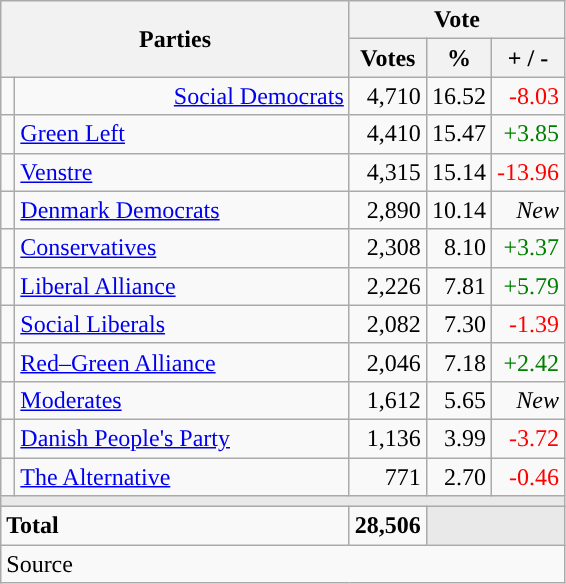<table class="wikitable" style="text-align:right;">
<tr>
<th style="text-align:centre;" rowspan="2" colspan="2" width="225">Parties</th>
<th colspan="3">Vote</th>
</tr>
<tr>
<th width="15">Votes</th>
<th width="15">%</th>
<th width="15">+ / -</th>
</tr>
<tr>
<td width=2 bgcolor=></td>
<td><a href='#'>Social Democrats</a></td>
<td>4,710</td>
<td>16.52</td>
<td style=color:red;>-8.03</td>
</tr>
<tr>
<td width=2 bgcolor=></td>
<td align=left><a href='#'>Green Left</a></td>
<td>4,410</td>
<td>15.47</td>
<td style=color:green;>+3.85</td>
</tr>
<tr>
<td width=2 bgcolor=></td>
<td align=left><a href='#'>Venstre</a></td>
<td>4,315</td>
<td>15.14</td>
<td style=color:red;>-13.96</td>
</tr>
<tr>
<td width=2 bgcolor=></td>
<td align=left><a href='#'>Denmark Democrats</a></td>
<td>2,890</td>
<td>10.14</td>
<td><em>New</em></td>
</tr>
<tr>
<td width=2 bgcolor=></td>
<td align=left><a href='#'>Conservatives</a></td>
<td>2,308</td>
<td>8.10</td>
<td style=color:green;>+3.37</td>
</tr>
<tr>
<td width=2 bgcolor=></td>
<td align=left><a href='#'>Liberal Alliance</a></td>
<td>2,226</td>
<td>7.81</td>
<td style=color:green;>+5.79</td>
</tr>
<tr>
<td width=2 bgcolor=></td>
<td align=left><a href='#'>Social Liberals</a></td>
<td>2,082</td>
<td>7.30</td>
<td style=color:red;>-1.39</td>
</tr>
<tr>
<td width=2 bgcolor=></td>
<td align=left><a href='#'>Red–Green Alliance</a></td>
<td>2,046</td>
<td>7.18</td>
<td style=color:green;>+2.42</td>
</tr>
<tr>
<td width=2 bgcolor=></td>
<td align=left><a href='#'>Moderates</a></td>
<td>1,612</td>
<td>5.65</td>
<td><em>New</em></td>
</tr>
<tr>
<td width=2 bgcolor=></td>
<td align=left><a href='#'>Danish People's Party</a></td>
<td>1,136</td>
<td>3.99</td>
<td style=color:red;>-3.72</td>
</tr>
<tr>
<td width=2 bgcolor=></td>
<td align=left><a href='#'>The Alternative</a></td>
<td>771</td>
<td>2.70</td>
<td style=color:red;>-0.46</td>
</tr>
<tr>
<td colspan="7" bgcolor="#E9E9E9"></td>
</tr>
<tr>
<td align="left" colspan="2"><strong>Total</strong></td>
<td><strong>28,506</strong></td>
<td bgcolor=#E9E9E9 colspan=2></td>
</tr>
<tr>
<td align="left" colspan="6">Source</td>
</tr>
</table>
